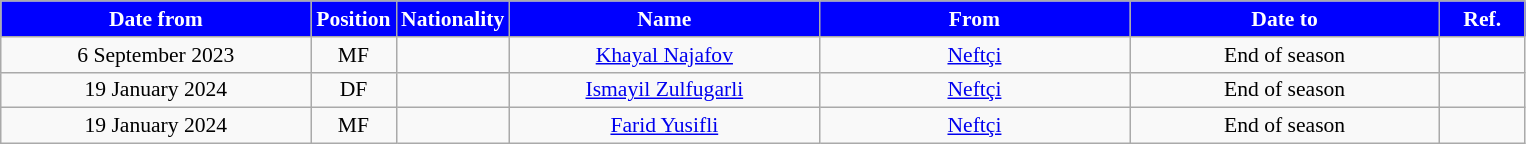<table class="wikitable" style="text-align:center; font-size:90%; ">
<tr>
<th style="background:#0000ff; color:#FFFFFF; width:200px;">Date from</th>
<th style="background:#0000ff; color:#FFFFFF; width:50px;">Position</th>
<th style="background:#0000ff; color:#FFFFFF; width:50px;">Nationality</th>
<th style="background:#0000ff; color:#FFFFFF; width:200px;">Name</th>
<th style="background:#0000ff; color:#FFFFFF; width:200px;">From</th>
<th style="background:#0000ff; color:#FFFFFF; width:200px;">Date to</th>
<th style="background:#0000ff; color:#FFFFFF; width:50px;">Ref.</th>
</tr>
<tr>
<td>6 September 2023</td>
<td>MF</td>
<td></td>
<td><a href='#'>Khayal Najafov</a></td>
<td><a href='#'>Neftçi</a></td>
<td>End of season</td>
<td></td>
</tr>
<tr>
<td>19 January 2024</td>
<td>DF</td>
<td></td>
<td><a href='#'>Ismayil Zulfugarli</a></td>
<td><a href='#'>Neftçi</a></td>
<td>End of season</td>
<td></td>
</tr>
<tr>
<td>19 January 2024</td>
<td>MF</td>
<td></td>
<td><a href='#'>Farid Yusifli</a></td>
<td><a href='#'>Neftçi</a></td>
<td>End of season</td>
<td></td>
</tr>
</table>
